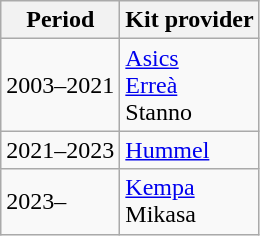<table class="wikitable" style="text-align: left">
<tr>
<th>Period</th>
<th>Kit provider</th>
</tr>
<tr>
<td>2003–2021</td>
<td> <a href='#'>Asics</a><br> <a href='#'>Erreà</a><br> Stanno</td>
</tr>
<tr>
<td>2021–2023</td>
<td> <a href='#'>Hummel</a></td>
</tr>
<tr>
<td>2023–</td>
<td> <a href='#'>Kempa</a><br> Mikasa</td>
</tr>
</table>
